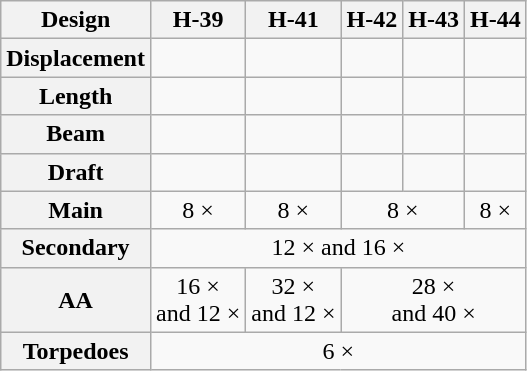<table class="wikitable plainrowheaders" style="text-align: center">
<tr>
<th scope="col">Design</th>
<th scope="col">H-39</th>
<th scope="col">H-41</th>
<th scope="col">H-42</th>
<th scope="col">H-43</th>
<th scope="col">H-44</th>
</tr>
<tr>
<th scope="row">Displacement</th>
<td></td>
<td></td>
<td></td>
<td></td>
<td></td>
</tr>
<tr>
<th scope="row">Length</th>
<td></td>
<td></td>
<td></td>
<td></td>
<td></td>
</tr>
<tr>
<th scope="row">Beam</th>
<td></td>
<td></td>
<td></td>
<td></td>
<td></td>
</tr>
<tr>
<th scope="row">Draft</th>
<td></td>
<td></td>
<td></td>
<td></td>
<td></td>
</tr>
<tr>
<th scope="row">Main</th>
<td>8 × </td>
<td>8 × </td>
<td colspan=2>8 × </td>
<td>8 × </td>
</tr>
<tr>
<th scope="row">Secondary</th>
<td colspan=5>12 ×  and 16 × </td>
</tr>
<tr>
<th scope="row">AA</th>
<td>16 ×  <br> and 12 × </td>
<td>32 ×  <br> and 12 × </td>
<td colspan=3>28 ×  <br> and 40 × </td>
</tr>
<tr>
<th scope="row">Torpedoes</th>
<td colspan=5>6 × </td>
</tr>
</table>
